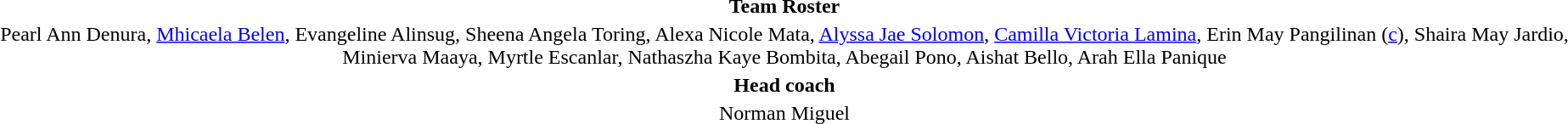<table style="text-align:center; margin-top:2em; margin-left:auto; margin-right:auto">
<tr>
<td><strong>Team Roster</strong></td>
</tr>
<tr>
<td>Pearl Ann Denura, <a href='#'>Mhicaela Belen</a>, Evangeline Alinsug, Sheena Angela Toring, Alexa Nicole Mata, <a href='#'>Alyssa Jae Solomon</a>, <a href='#'>Camilla Victoria Lamina</a>, Erin May Pangilinan (<a href='#'>c</a>), Shaira May Jardio, Minierva Maaya, Myrtle Escanlar, Nathaszha Kaye Bombita, Abegail Pono, Aishat Bello, Arah Ella Panique</td>
</tr>
<tr>
<td><strong>Head coach</strong></td>
</tr>
<tr>
<td>Norman Miguel</td>
</tr>
</table>
